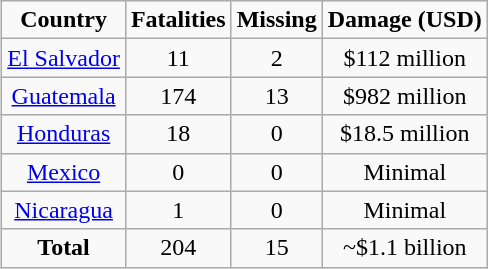<table class="wikitable" style="float:right; margin:0 0 0.5em 1em; float:right;">
<tr style="text-align:center;">
<td><strong>Country</strong></td>
<td><strong>Fatalities</strong></td>
<td><strong>Missing</strong></td>
<td><strong>Damage (USD)</strong></td>
</tr>
<tr style="text-align:center;">
<td><a href='#'>El Salvador</a></td>
<td>11</td>
<td>2</td>
<td>$112 million</td>
</tr>
<tr style="text-align:center;">
<td><a href='#'>Guatemala</a></td>
<td>174</td>
<td>13</td>
<td>$982 million</td>
</tr>
<tr style="text-align:center;">
<td><a href='#'>Honduras</a></td>
<td>18</td>
<td>0</td>
<td>$18.5 million</td>
</tr>
<tr style="text-align:center;">
<td><a href='#'>Mexico</a></td>
<td>0</td>
<td>0</td>
<td>Minimal</td>
</tr>
<tr style="text-align:center;">
<td><a href='#'>Nicaragua</a></td>
<td>1</td>
<td>0</td>
<td>Minimal</td>
</tr>
<tr style="text-align:center;">
<td><strong>Total</strong></td>
<td>204</td>
<td>15</td>
<td>~$1.1 billion</td>
</tr>
</table>
